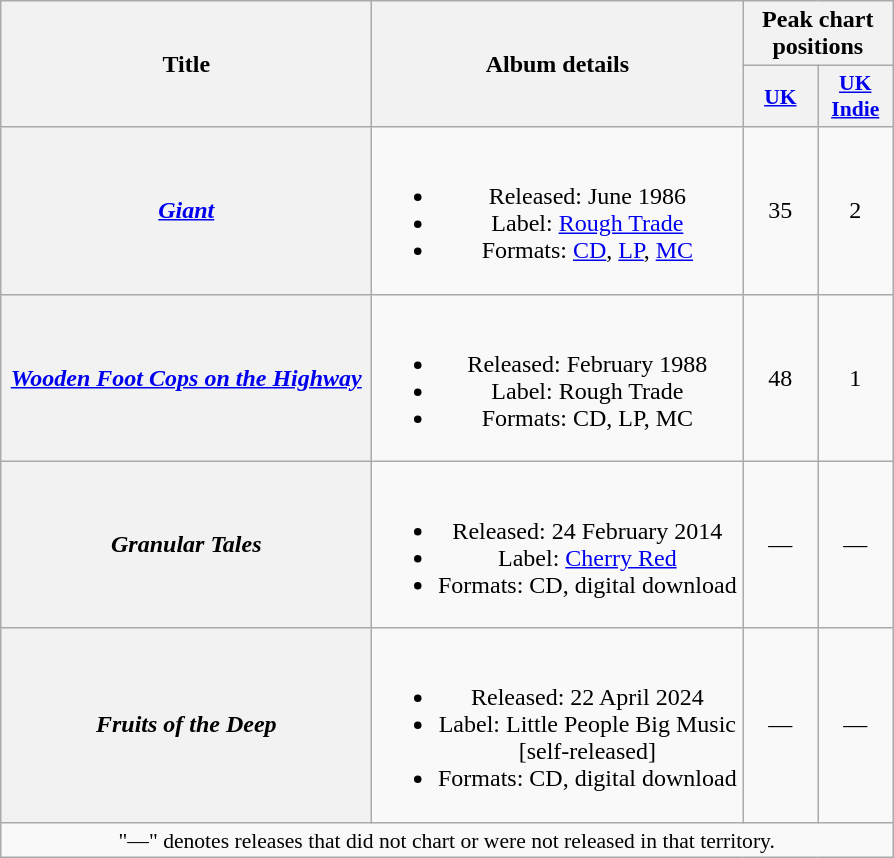<table class="wikitable plainrowheaders" style="text-align:center;">
<tr>
<th rowspan="2" scope="col" style="width:15em;">Title</th>
<th rowspan="2" scope="col" style="width:15em;">Album details</th>
<th colspan="2" scope="col">Peak chart positions</th>
</tr>
<tr>
<th scope="col" style="width:3em;font-size:90%;"><a href='#'>UK</a><br></th>
<th scope="col" style="width:3em;font-size:90%;"><a href='#'>UK<br>Indie</a><br></th>
</tr>
<tr>
<th scope="row"><em><a href='#'>Giant</a></em></th>
<td><br><ul><li>Released: June 1986</li><li>Label: <a href='#'>Rough Trade</a></li><li>Formats: <a href='#'>CD</a>, <a href='#'>LP</a>, <a href='#'>MC</a></li></ul></td>
<td>35</td>
<td>2</td>
</tr>
<tr>
<th scope="row"><em><a href='#'>Wooden Foot Cops on the Highway</a></em></th>
<td><br><ul><li>Released: February 1988</li><li>Label: Rough Trade</li><li>Formats: CD, LP, MC</li></ul></td>
<td>48</td>
<td>1</td>
</tr>
<tr>
<th scope="row"><em>Granular Tales</em></th>
<td><br><ul><li>Released: 24 February 2014</li><li>Label: <a href='#'>Cherry Red</a></li><li>Formats: CD, digital download</li></ul></td>
<td>—</td>
<td>—</td>
</tr>
<tr>
<th scope="row"><em>Fruits of the Deep</em></th>
<td><br><ul><li>Released: 22 April 2024</li><li>Label: Little People Big Music [self-released]</li><li>Formats: CD, digital download</li></ul></td>
<td>—</td>
<td>—</td>
</tr>
<tr>
<td colspan="4" style="font-size:90%">"—" denotes releases that did not chart or were not released in that territory.</td>
</tr>
</table>
